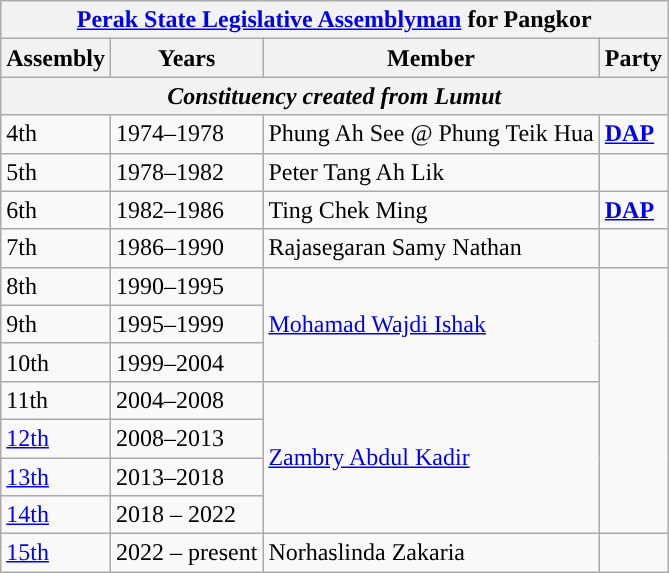<table class="wikitable">
<tr>
<th colspan="4"><a href='#'>Perak State Legislative Assemblyman</a> for Pangkor</th>
</tr>
<tr>
<th>Assembly</th>
<th>Years</th>
<th>Member</th>
<th>Party</th>
</tr>
<tr>
<th colspan="4" align="center"><em>Constituency created from Lumut</em></th>
</tr>
<tr>
<td>4th</td>
<td>1974–1978</td>
<td>Phung Ah See @ Phung Teik Hua</td>
<td><strong><a href='#'>DAP</a></strong></td>
</tr>
<tr>
<td>5th</td>
<td>1978–1982</td>
<td>Peter Tang Ah Lik</td>
<td></td>
</tr>
<tr>
<td>6th</td>
<td>1982–1986</td>
<td>Ting Chek Ming</td>
<td><strong><a href='#'>DAP</a></strong></td>
</tr>
<tr>
<td>7th</td>
<td>1986–1990</td>
<td>Rajasegaran Samy Nathan</td>
<td></td>
</tr>
<tr>
<td>8th</td>
<td>1990–1995</td>
<td rowspan="3"><a href='#'>Mohamad Wajdi Ishak</a></td>
<td rowspan="7"></td>
</tr>
<tr>
<td>9th</td>
<td>1995–1999</td>
</tr>
<tr>
<td>10th</td>
<td>1999–2004</td>
</tr>
<tr>
<td>11th</td>
<td>2004–2008</td>
<td rowspan=4><a href='#'>Zambry Abdul Kadir</a></td>
</tr>
<tr>
<td><a href='#'>12th</a></td>
<td>2008–2013</td>
</tr>
<tr>
<td><a href='#'>13th</a></td>
<td>2013–2018</td>
</tr>
<tr>
<td><a href='#'>14th</a></td>
<td>2018 – 2022</td>
</tr>
<tr>
<td><a href='#'>15th</a></td>
<td>2022 – present</td>
<td>Norhaslinda Zakaria</td>
<td></td>
</tr>
</table>
